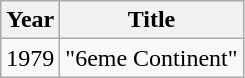<table class="wikitable">
<tr>
<th>Year</th>
<th>Title</th>
</tr>
<tr>
<td>1979</td>
<td>"6eme Continent"</td>
</tr>
</table>
